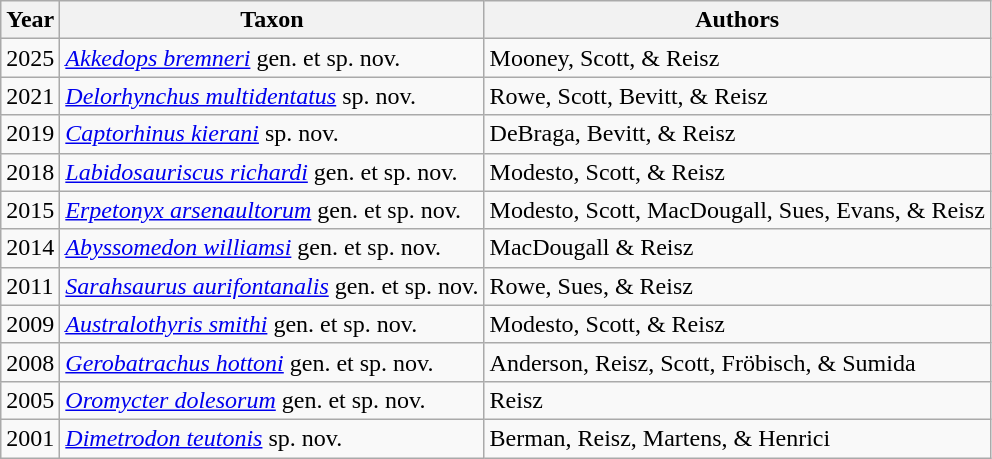<table class="wikitable sortable">
<tr>
<th>Year</th>
<th>Taxon</th>
<th>Authors</th>
</tr>
<tr>
<td>2025</td>
<td><em><a href='#'>Akkedops bremneri</a></em> gen. et sp. nov.</td>
<td>Mooney, Scott, & Reisz</td>
</tr>
<tr>
<td>2021</td>
<td><em><a href='#'>Delorhynchus multidentatus</a></em> sp. nov.</td>
<td>Rowe, Scott, Bevitt, & Reisz</td>
</tr>
<tr>
<td>2019</td>
<td><em><a href='#'>Captorhinus kierani</a></em> sp. nov.</td>
<td>DeBraga, Bevitt, & Reisz</td>
</tr>
<tr>
<td>2018</td>
<td><em><a href='#'>Labidosauriscus richardi</a></em> gen. et sp. nov.</td>
<td>Modesto, Scott, & Reisz</td>
</tr>
<tr>
<td>2015</td>
<td><em><a href='#'>Erpetonyx arsenaultorum</a></em> gen. et sp. nov.</td>
<td>Modesto, Scott, MacDougall, Sues, Evans, & Reisz</td>
</tr>
<tr>
<td>2014</td>
<td><em><a href='#'>Abyssomedon williamsi</a></em> gen. et sp. nov.</td>
<td>MacDougall & Reisz</td>
</tr>
<tr>
<td>2011</td>
<td><em><a href='#'>Sarahsaurus aurifontanalis</a></em> gen. et sp. nov.</td>
<td>Rowe, Sues, & Reisz</td>
</tr>
<tr>
<td>2009</td>
<td><em><a href='#'>Australothyris smithi</a></em> gen. et sp. nov.</td>
<td>Modesto, Scott, & Reisz</td>
</tr>
<tr>
<td>2008</td>
<td><em><a href='#'>Gerobatrachus hottoni</a></em> gen. et sp. nov.</td>
<td>Anderson, Reisz, Scott, Fröbisch, & Sumida</td>
</tr>
<tr>
<td>2005</td>
<td><em><a href='#'>Oromycter dolesorum</a></em> gen. et sp. nov.</td>
<td>Reisz</td>
</tr>
<tr>
<td>2001</td>
<td><em><a href='#'>Dimetrodon teutonis</a></em> sp. nov.</td>
<td>Berman, Reisz, Martens, & Henrici</td>
</tr>
</table>
